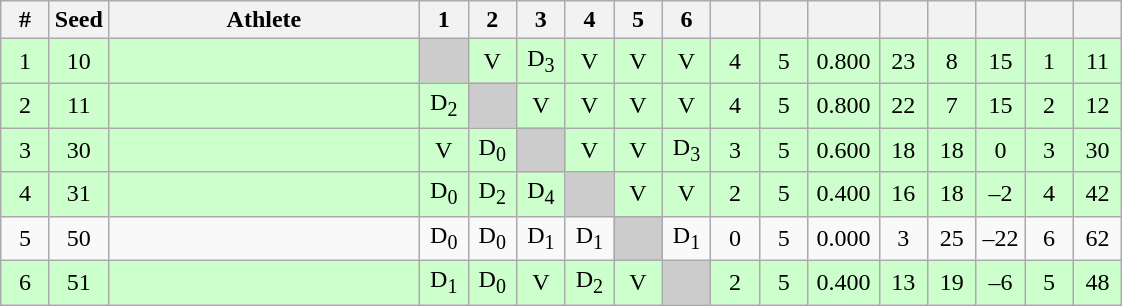<table class="wikitable" style="text-align:center">
<tr>
<th width="25">#</th>
<th width="25">Seed</th>
<th width="200">Athlete</th>
<th width="25">1</th>
<th width="25">2</th>
<th width="25">3</th>
<th width="25">4</th>
<th width="25">5</th>
<th width="25">6</th>
<th width="25"></th>
<th width="25"></th>
<th width="40"></th>
<th width="25"></th>
<th width="25"></th>
<th width="25"></th>
<th width="25"></th>
<th width="25"></th>
</tr>
<tr bgcolor="#ccffcc">
<td>1</td>
<td>10</td>
<td align=left></td>
<td bgcolor="#cccccc"></td>
<td>V</td>
<td>D<sub>3</sub></td>
<td>V</td>
<td>V</td>
<td>V</td>
<td>4</td>
<td>5</td>
<td>0.800</td>
<td>23</td>
<td>8</td>
<td>15</td>
<td>1</td>
<td>11</td>
</tr>
<tr bgcolor="#ccffcc">
<td>2</td>
<td>11</td>
<td align=left></td>
<td>D<sub>2</sub></td>
<td bgcolor="#cccccc"></td>
<td>V</td>
<td>V</td>
<td>V</td>
<td>V</td>
<td>4</td>
<td>5</td>
<td>0.800</td>
<td>22</td>
<td>7</td>
<td>15</td>
<td>2</td>
<td>12</td>
</tr>
<tr bgcolor="#ccffcc">
<td>3</td>
<td>30</td>
<td align=left></td>
<td>V</td>
<td>D<sub>0</sub></td>
<td bgcolor="#cccccc"></td>
<td>V</td>
<td>V</td>
<td>D<sub>3</sub></td>
<td>3</td>
<td>5</td>
<td>0.600</td>
<td>18</td>
<td>18</td>
<td>0</td>
<td>3</td>
<td>30</td>
</tr>
<tr bgcolor="#ccffcc">
<td>4</td>
<td>31</td>
<td align=left></td>
<td>D<sub>0</sub></td>
<td>D<sub>2</sub></td>
<td>D<sub>4</sub></td>
<td bgcolor="#cccccc"></td>
<td>V</td>
<td>V</td>
<td>2</td>
<td>5</td>
<td>0.400</td>
<td>16</td>
<td>18</td>
<td>–2</td>
<td>4</td>
<td>42</td>
</tr>
<tr>
<td>5</td>
<td>50</td>
<td align=left></td>
<td>D<sub>0</sub></td>
<td>D<sub>0</sub></td>
<td>D<sub>1</sub></td>
<td>D<sub>1</sub></td>
<td bgcolor="#cccccc"></td>
<td>D<sub>1</sub></td>
<td>0</td>
<td>5</td>
<td>0.000</td>
<td>3</td>
<td>25</td>
<td>–22</td>
<td>6</td>
<td>62</td>
</tr>
<tr bgcolor="#ccffcc">
<td>6</td>
<td>51</td>
<td align=left></td>
<td>D<sub>1</sub></td>
<td>D<sub>0</sub></td>
<td>V</td>
<td>D<sub>2</sub></td>
<td>V</td>
<td bgcolor="#cccccc"></td>
<td>2</td>
<td>5</td>
<td>0.400</td>
<td>13</td>
<td>19</td>
<td>–6</td>
<td>5</td>
<td>48</td>
</tr>
</table>
